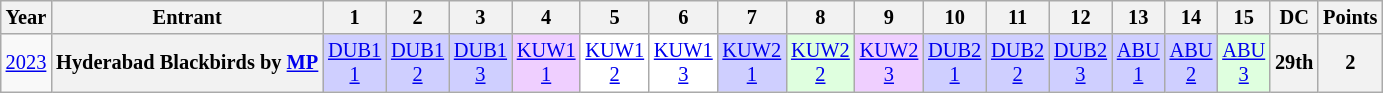<table class="wikitable" style="text-align:center; font-size:85%">
<tr>
<th>Year</th>
<th>Entrant</th>
<th>1</th>
<th>2</th>
<th>3</th>
<th>4</th>
<th>5</th>
<th>6</th>
<th>7</th>
<th>8</th>
<th>9</th>
<th>10</th>
<th>11</th>
<th>12</th>
<th>13</th>
<th>14</th>
<th>15</th>
<th>DC</th>
<th>Points</th>
</tr>
<tr>
<td><a href='#'>2023</a></td>
<th nowrap>Hyderabad Blackbirds by <a href='#'>MP</a></th>
<td style="background:#CFCFFF;"><a href='#'>DUB1<br>1</a><br></td>
<td style="background:#CFCFFF;"><a href='#'>DUB1<br>2</a><br></td>
<td style="background:#CFCFFF;"><a href='#'>DUB1<br>3</a><br></td>
<td style="background:#EFCFFF;"><a href='#'>KUW1<br>1</a><br></td>
<td style="background:#FFFFFF;"><a href='#'>KUW1<br>2</a><br></td>
<td style="background:#FFFFFF;"><a href='#'>KUW1<br>3</a><br></td>
<td style="background:#CFCFFF;"><a href='#'>KUW2<br>1</a><br></td>
<td style="background:#DFFFDF;"><a href='#'>KUW2<br>2</a><br></td>
<td style="background:#EFCFFF;"><a href='#'>KUW2<br>3</a><br></td>
<td style="background:#CFCFFF;"><a href='#'>DUB2<br>1</a><br> </td>
<td style="background:#CFCFFF;"><a href='#'>DUB2<br>2</a><br> </td>
<td style="background:#CFCFFF;"><a href='#'>DUB2<br>3</a><br> </td>
<td style="background:#CFCFFF;"><a href='#'>ABU<br>1</a><br> </td>
<td style="background:#CFCFFF;"><a href='#'>ABU<br>2</a><br> </td>
<td style="background:#DFFFDF;"><a href='#'>ABU<br>3</a><br> </td>
<th>29th</th>
<th>2</th>
</tr>
</table>
